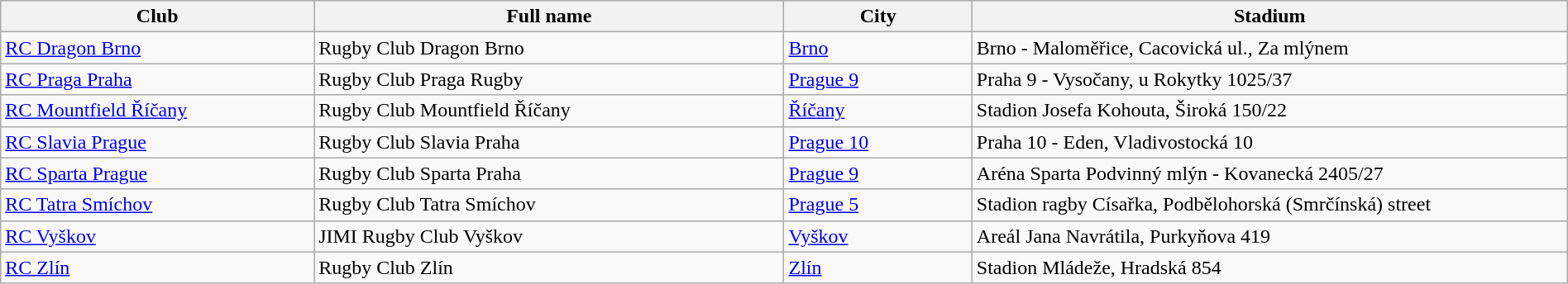<table class="wikitable" width="100%">
<tr>
<th width="20%">Club</th>
<th width="30%">Full name</th>
<th width="12%">City</th>
<th width="38%">Stadium</th>
</tr>
<tr>
<td><a href='#'>RC Dragon Brno</a></td>
<td>Rugby Club Dragon Brno</td>
<td><a href='#'>Brno</a></td>
<td>Brno - Maloměřice, Cacovická ul., Za mlýnem</td>
</tr>
<tr>
<td><a href='#'> RC Praga Praha</a></td>
<td>Rugby Club Praga Rugby</td>
<td><a href='#'>Prague 9</a></td>
<td>Praha 9 - Vysočany, u Rokytky 1025/37</td>
</tr>
<tr>
<td><a href='#'>RC Mountfield Říčany</a></td>
<td>Rugby Club Mountfield Říčany</td>
<td><a href='#'>Říčany</a></td>
<td>Stadion Josefa Kohouta, Široká 150/22</td>
</tr>
<tr>
<td><a href='#'>RC Slavia Prague</a></td>
<td>Rugby Club Slavia Praha</td>
<td><a href='#'>Prague 10</a></td>
<td>Praha 10 - Eden, Vladivostocká 10</td>
</tr>
<tr>
<td><a href='#'>RC Sparta Prague</a></td>
<td>Rugby Club Sparta Praha</td>
<td><a href='#'>Prague 9</a></td>
<td>Aréna Sparta Podvinný mlýn - Kovanecká 2405/27</td>
</tr>
<tr>
<td><a href='#'>RC Tatra Smíchov</a></td>
<td>Rugby Club Tatra Smíchov</td>
<td><a href='#'>Prague 5</a></td>
<td>Stadion ragby Císařka, Podbělohorská (Smrčínská) street</td>
</tr>
<tr>
<td><a href='#'>RC Vyškov</a></td>
<td>JIMI Rugby Club Vyškov</td>
<td><a href='#'>Vyškov</a></td>
<td>Areál Jana Navrátila, Purkyňova 419</td>
</tr>
<tr>
<td><a href='#'>RC Zlín</a></td>
<td>Rugby Club Zlín</td>
<td><a href='#'>Zlín</a></td>
<td>Stadion Mládeže, Hradská 854</td>
</tr>
</table>
